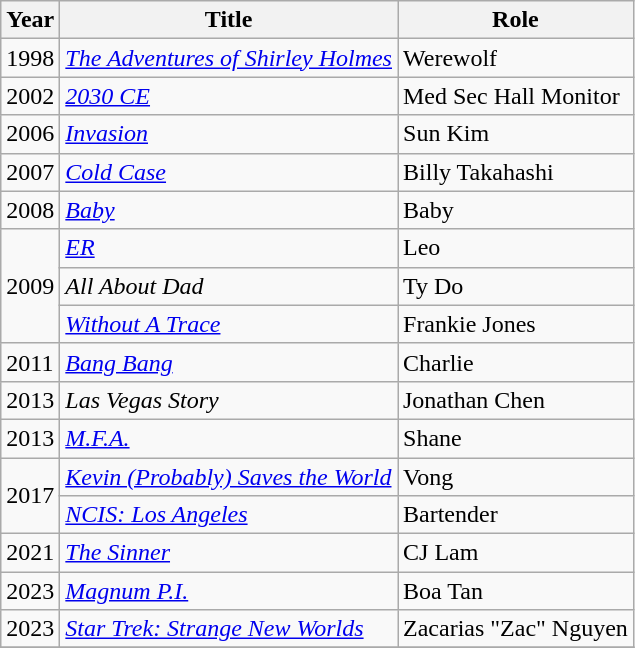<table class="wikitable">
<tr>
<th>Year</th>
<th>Title</th>
<th>Role</th>
</tr>
<tr>
<td>1998</td>
<td><em><a href='#'>The Adventures of Shirley Holmes</a></em></td>
<td>Werewolf</td>
</tr>
<tr>
<td>2002</td>
<td><em><a href='#'>2030 CE</a></em></td>
<td>Med Sec Hall Monitor</td>
</tr>
<tr>
<td>2006</td>
<td><em><a href='#'>Invasion</a></em></td>
<td>Sun Kim</td>
</tr>
<tr>
<td>2007</td>
<td><em><a href='#'>Cold Case</a></em></td>
<td>Billy Takahashi</td>
</tr>
<tr>
<td>2008</td>
<td><em><a href='#'>Baby</a></em></td>
<td>Baby</td>
</tr>
<tr>
<td rowspan="3">2009</td>
<td><em><a href='#'>ER</a></em></td>
<td>Leo</td>
</tr>
<tr>
<td><em>All About Dad </em></td>
<td>Ty Do</td>
</tr>
<tr>
<td><em><a href='#'>Without A Trace</a></em></td>
<td>Frankie Jones</td>
</tr>
<tr>
<td>2011</td>
<td><em><a href='#'>Bang Bang</a></em></td>
<td>Charlie</td>
</tr>
<tr>
<td>2013</td>
<td><em>Las Vegas Story</em></td>
<td>Jonathan Chen</td>
</tr>
<tr>
<td>2013</td>
<td><em><a href='#'>M.F.A.</a></em></td>
<td>Shane</td>
</tr>
<tr>
<td rowspan="2">2017</td>
<td><em><a href='#'>Kevin (Probably) Saves the World</a></em></td>
<td>Vong</td>
</tr>
<tr>
<td><em><a href='#'>NCIS: Los Angeles</a></em></td>
<td>Bartender</td>
</tr>
<tr>
<td>2021</td>
<td><em><a href='#'>The Sinner</a></em></td>
<td>CJ Lam</td>
</tr>
<tr>
<td>2023</td>
<td><em><a href='#'>Magnum P.I.</a></em></td>
<td>Boa Tan</td>
</tr>
<tr>
<td>2023</td>
<td><em><a href='#'>Star Trek: Strange New Worlds</a></em></td>
<td>Zacarias "Zac" Nguyen</td>
</tr>
<tr>
</tr>
</table>
